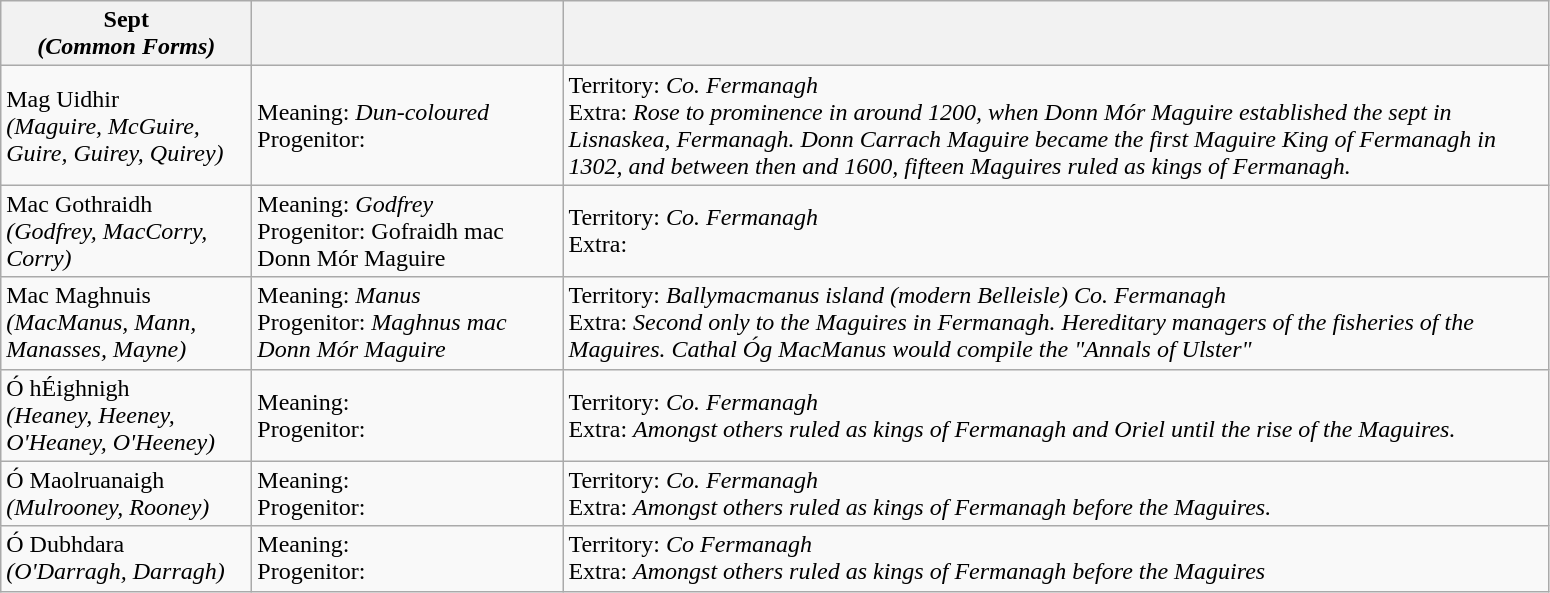<table class="wikitable">
<tr>
<th width="160"><strong>Sept</strong><br><strong><em>(Common Forms)</em></strong></th>
<th width="200"></th>
<th width="650"></th>
</tr>
<tr>
<td>Mag Uidhir<br><em>(Maguire, McGuire, Guire, Guirey, Quirey)</em></td>
<td>Meaning: <em>Dun-coloured</em><br>Progenitor:</td>
<td>Territory: <em>Co. Fermanagh</em><br>Extra: <em>Rose to prominence in around 1200, when Donn Mór Maguire established the sept in Lisnaskea, Fermanagh. Donn Carrach Maguire became the first Maguire King of Fermanagh in 1302, and between then and 1600, fifteen Maguires ruled as kings of Fermanagh.</em></td>
</tr>
<tr>
<td>Mac Gothraidh<br><em>(Godfrey, MacCorry, Corry)</em></td>
<td>Meaning: <em>Godfrey</em><br>Progenitor: Gofraidh mac Donn Mór Maguire</td>
<td>Territory: <em>Co. Fermanagh</em><br>Extra:</td>
</tr>
<tr>
<td>Mac Maghnuis<br><em>(MacManus, Mann, Manasses, Mayne)</em></td>
<td>Meaning:  <em>Manus</em><br>Progenitor:  <em>Maghnus mac Donn Mór Maguire</em></td>
<td>Territory: <em>Ballymacmanus island (modern Belleisle) Co. Fermanagh</em><br>Extra: <em>Second only to the Maguires in Fermanagh. Hereditary managers of the fisheries of the Maguires. Cathal Óg MacManus would compile the "Annals of Ulster"</em></td>
</tr>
<tr>
<td>Ó hÉighnigh<br><em>(Heaney, Heeney, O'Heaney, O'Heeney)</em></td>
<td>Meaning:<br>Progenitor:</td>
<td>Territory: <em>Co. Fermanagh</em><br>Extra: <em>Amongst others ruled as kings of Fermanagh and Oriel until the rise of the Maguires.</em></td>
</tr>
<tr>
<td>Ó Maolruanaigh<br><em>(Mulrooney, Rooney)</em></td>
<td>Meaning:<br>Progenitor:</td>
<td>Territory: <em>Co. Fermanagh</em><br>Extra: <em>Amongst others ruled as kings of Fermanagh before the Maguires.</em></td>
</tr>
<tr>
<td>Ó Dubhdara<br><em>(O'Darragh, Darragh)</em></td>
<td>Meaning:<br>Progenitor:</td>
<td>Territory: <em>Co Fermanagh</em><br>Extra: <em>Amongst others ruled as kings of Fermanagh before the Maguires</em></td>
</tr>
</table>
